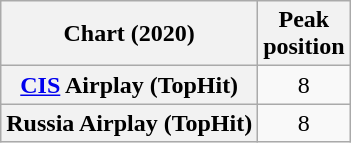<table class="wikitable plainrowheaders sortable" style="text-align:center">
<tr>
<th scope="col">Chart (2020)</th>
<th scope="col">Peak<br>position</th>
</tr>
<tr>
<th scope="row"><a href='#'>CIS</a> Airplay (TopHit)</th>
<td>8</td>
</tr>
<tr>
<th scope="row">Russia Airplay (TopHit)</th>
<td>8</td>
</tr>
</table>
